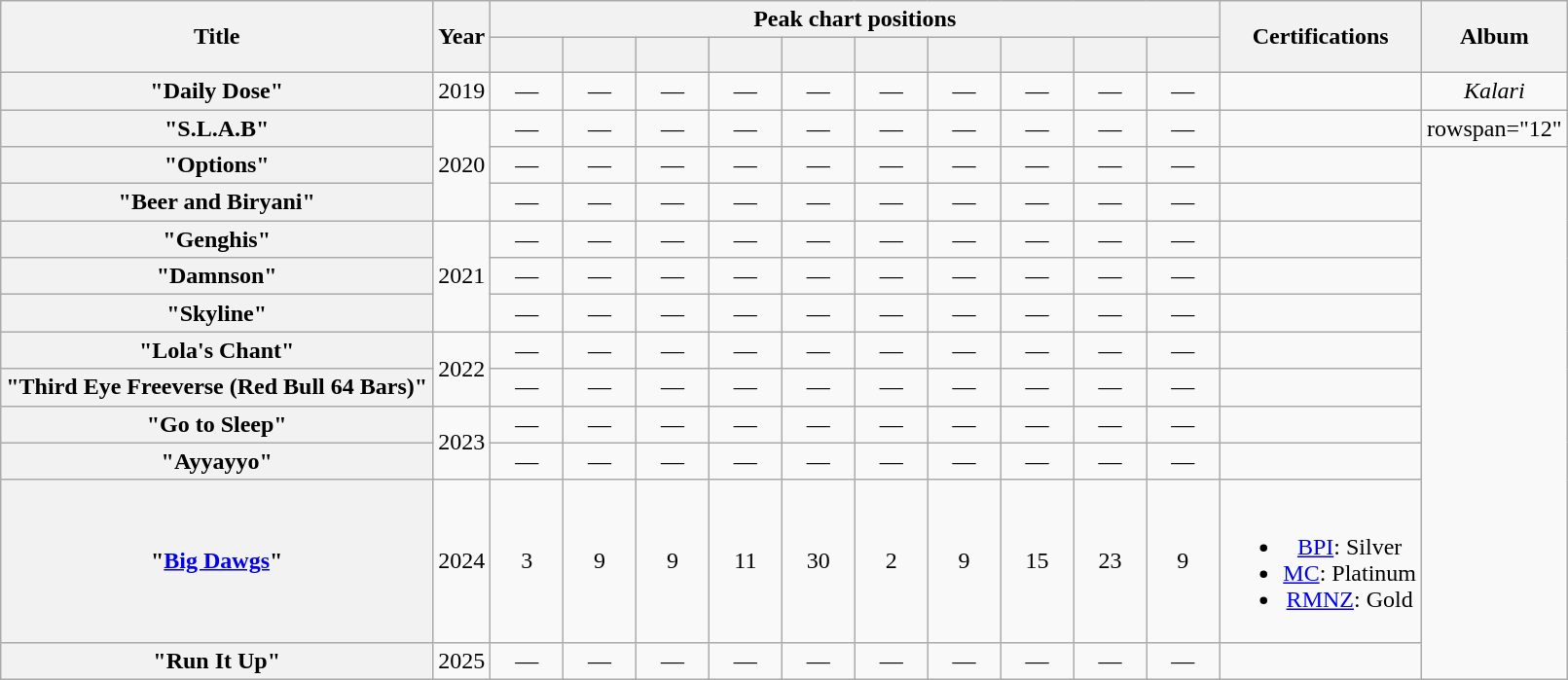<table class="wikitable plainrowheaders" style="text-align:center">
<tr>
<th scope="col" rowspan="2">Title</th>
<th scope="col" rowspan="2">Year</th>
<th scope="col" colspan="10">Peak chart positions</th>
<th scope="col" rowspan="2">Certifications</th>
<th scope="col" rowspan="2">Album</th>
</tr>
<tr>
<th scope="col" style="width:3em;font-size:90%"><a href='#'></a><br></th>
<th scope="col" style="width:3em;font-size:90%"><a href='#'></a><br></th>
<th scope="col" style="width:3em;font-size:90%"><a href='#'></a><br></th>
<th scope="col" style="width:3em;font-size:90%;"><a href='#'></a><br></th>
<th scope="col" style="width:3em;font-size:90%;"><a href='#'></a><br></th>
<th scope="col" style="width:3em;font-size:90%"><a href='#'></a><br></th>
<th scope="col" style="width:3em;font-size:90%;"><a href='#'></a><br></th>
<th scope="col" style="width:3em;font-size:90%;"><a href='#'></a><br></th>
<th scope="col" style="width:3em;font-size:90%"><a href='#'></a><br></th>
<th scope="col" style="width:3em;font-size:90%"><a href='#'></a><br></th>
</tr>
<tr>
<th scope="row">"Daily Dose"</th>
<td>2019</td>
<td>—</td>
<td>—</td>
<td>—</td>
<td>—</td>
<td>—</td>
<td>—</td>
<td>—</td>
<td>—</td>
<td>—</td>
<td>—</td>
<td></td>
<td><em>Kalari</em></td>
</tr>
<tr>
<th scope="row">"S.L.A.B"</th>
<td rowspan="3">2020</td>
<td>—</td>
<td>—</td>
<td>—</td>
<td>—</td>
<td>—</td>
<td>—</td>
<td>—</td>
<td>—</td>
<td>—</td>
<td>—</td>
<td></td>
<td>rowspan="12" </td>
</tr>
<tr>
<th scope="row">"Options"</th>
<td>—</td>
<td>—</td>
<td>—</td>
<td>—</td>
<td>—</td>
<td>—</td>
<td>—</td>
<td>—</td>
<td>—</td>
<td>—</td>
<td></td>
</tr>
<tr>
<th scope="row">"Beer and Biryani"</th>
<td>—</td>
<td>—</td>
<td>—</td>
<td>—</td>
<td>—</td>
<td>—</td>
<td>—</td>
<td>—</td>
<td>—</td>
<td>—</td>
<td></td>
</tr>
<tr>
<th scope="row">"Genghis"</th>
<td rowspan="3">2021</td>
<td>—</td>
<td>—</td>
<td>—</td>
<td>—</td>
<td>—</td>
<td>—</td>
<td>—</td>
<td>—</td>
<td>—</td>
<td>—</td>
<td></td>
</tr>
<tr>
<th scope="row">"Damnson"</th>
<td>—</td>
<td>—</td>
<td>—</td>
<td>—</td>
<td>—</td>
<td>—</td>
<td>—</td>
<td>—</td>
<td>—</td>
<td>—</td>
<td></td>
</tr>
<tr>
<th scope="row">"Skyline"</th>
<td>—</td>
<td>—</td>
<td>—</td>
<td>—</td>
<td>—</td>
<td>—</td>
<td>—</td>
<td>—</td>
<td>—</td>
<td>—</td>
<td></td>
</tr>
<tr>
<th scope="row">"Lola's Chant"<br></th>
<td rowspan="2">2022</td>
<td>—</td>
<td>—</td>
<td>—</td>
<td>—</td>
<td>—</td>
<td>—</td>
<td>—</td>
<td>—</td>
<td>—</td>
<td>—</td>
<td></td>
</tr>
<tr>
<th scope="row">"Third Eye Freeverse (Red Bull 64 Bars)"</th>
<td>—</td>
<td>—</td>
<td>—</td>
<td>—</td>
<td>—</td>
<td>—</td>
<td>—</td>
<td>—</td>
<td>—</td>
<td>—</td>
<td></td>
</tr>
<tr>
<th scope="row">"Go to Sleep"</th>
<td rowspan="2">2023</td>
<td>—</td>
<td>—</td>
<td>—</td>
<td>—</td>
<td>—</td>
<td>—</td>
<td>—</td>
<td>—</td>
<td>—</td>
<td>—</td>
<td></td>
</tr>
<tr>
<th scope="row">"Ayyayyo"</th>
<td>—</td>
<td>—</td>
<td>—</td>
<td>—</td>
<td>—</td>
<td>—</td>
<td>—</td>
<td>—</td>
<td>—</td>
<td>—</td>
<td></td>
</tr>
<tr>
<th scope="row">"<a href='#'>Big Dawgs</a>"<br></th>
<td>2024</td>
<td>3</td>
<td>9</td>
<td>9</td>
<td>11</td>
<td>30</td>
<td>2</td>
<td>9</td>
<td>15</td>
<td>23</td>
<td>9</td>
<td><br><ul><li><a href='#'>BPI</a>: Silver</li><li><a href='#'>MC</a>: Platinum</li><li><a href='#'>RMNZ</a>: Gold</li></ul></td>
</tr>
<tr>
<th scope="row">"Run It Up"<br></th>
<td>2025</td>
<td>—</td>
<td>—</td>
<td>—</td>
<td>—</td>
<td>—</td>
<td>—</td>
<td>—</td>
<td>—</td>
<td>—</td>
<td>—</td>
<td></td>
</tr>
</table>
